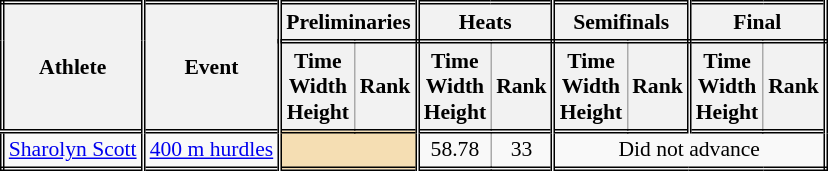<table class=wikitable style="font-size:90%; border: double;">
<tr>
<th rowspan="2" style="border-right:double">Athlete</th>
<th rowspan="2" style="border-right:double">Event</th>
<th colspan="2" style="border-right:double; border-bottom:double;">Preliminaries</th>
<th colspan="2" style="border-right:double; border-bottom:double;">Heats</th>
<th colspan="2" style="border-right:double; border-bottom:double;">Semifinals</th>
<th colspan="2" style="border-right:double; border-bottom:double;">Final</th>
</tr>
<tr>
<th>Time<br>Width<br>Height</th>
<th style="border-right:double">Rank</th>
<th>Time<br>Width<br>Height</th>
<th style="border-right:double">Rank</th>
<th>Time<br>Width<br>Height</th>
<th style="border-right:double">Rank</th>
<th>Time<br>Width<br>Height</th>
<th style="border-right:double">Rank</th>
</tr>
<tr style="border-top: double;">
<td style="border-right:double"><a href='#'>Sharolyn Scott</a></td>
<td style="border-right:double"><a href='#'>400 m hurdles</a></td>
<td style="border-right:double" colspan= 2 bgcolor="wheat"></td>
<td align=center>58.78</td>
<td align=center style="border-right:double">33</td>
<td colspan="4" align=center>Did not advance</td>
</tr>
</table>
